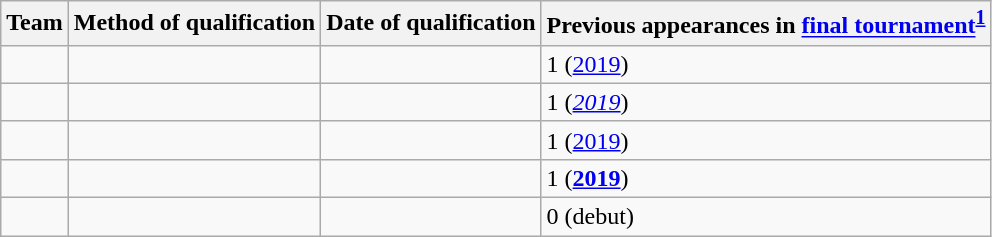<table class="wikitable sortable">
<tr>
<th>Team</th>
<th>Method of qualification</th>
<th>Date of qualification</th>
<th data-sort-type="number">Previous appearances in <a href='#'>final tournament</a><sup><strong><a href='#'>1</a></strong></sup></th>
</tr>
<tr>
<td><s></s></td>
<td></td>
<td></td>
<td>1 (<a href='#'>2019</a>)</td>
</tr>
<tr>
<td></td>
<td></td>
<td></td>
<td>1 (<em><a href='#'>2019</a></em>)</td>
</tr>
<tr>
<td></td>
<td></td>
<td></td>
<td>1 (<a href='#'>2019</a>)</td>
</tr>
<tr>
<td></td>
<td></td>
<td></td>
<td>1 (<strong><a href='#'>2019</a></strong>)</td>
</tr>
<tr>
<td></td>
<td></td>
<td></td>
<td>0 (debut)</td>
</tr>
</table>
